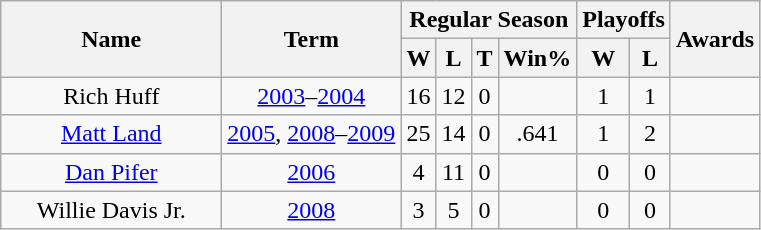<table class="wikitable">
<tr>
<th rowspan="2" style="width:140px;">Name</th>
<th rowspan="2">Term</th>
<th colspan="4">Regular Season</th>
<th colspan="2">Playoffs</th>
<th rowspan="2">Awards</th>
</tr>
<tr>
<th>W</th>
<th>L</th>
<th>T</th>
<th>Win%</th>
<th>W</th>
<th>L</th>
</tr>
<tr>
<td style="text-align:center;">Rich Huff</td>
<td style="text-align:center;"><a href='#'>2003</a>–<a href='#'>2004</a></td>
<td style="text-align:center;">16</td>
<td style="text-align:center;">12</td>
<td style="text-align:center;">0</td>
<td style="text-align:center;"></td>
<td style="text-align:center;">1</td>
<td style="text-align:center;">1</td>
<td></td>
</tr>
<tr>
<td style="text-align:center;"><a href='#'>Matt Land</a></td>
<td style="text-align:center;"><a href='#'>2005</a>, <a href='#'>2008</a>–<a href='#'>2009</a></td>
<td style="text-align:center;">25</td>
<td style="text-align:center;">14</td>
<td style="text-align:center;">0</td>
<td style="text-align:center;">.641</td>
<td style="text-align:center;">1</td>
<td style="text-align:center;">2</td>
<td></td>
</tr>
<tr>
<td style="text-align:center;"><a href='#'>Dan Pifer</a></td>
<td style="text-align:center;"><a href='#'>2006</a></td>
<td style="text-align:center;">4</td>
<td style="text-align:center;">11</td>
<td style="text-align:center;">0</td>
<td style="text-align:center;"></td>
<td style="text-align:center;">0</td>
<td style="text-align:center;">0</td>
<td style="text-align:center;"></td>
</tr>
<tr>
<td style="text-align:center;">Willie Davis Jr.</td>
<td style="text-align:center;"><a href='#'>2008</a></td>
<td style="text-align:center;">3</td>
<td style="text-align:center;">5</td>
<td style="text-align:center;">0</td>
<td style="text-align:center;"></td>
<td style="text-align:center;">0</td>
<td style="text-align:center;">0</td>
<td style="text-align:center;"></td>
</tr>
</table>
